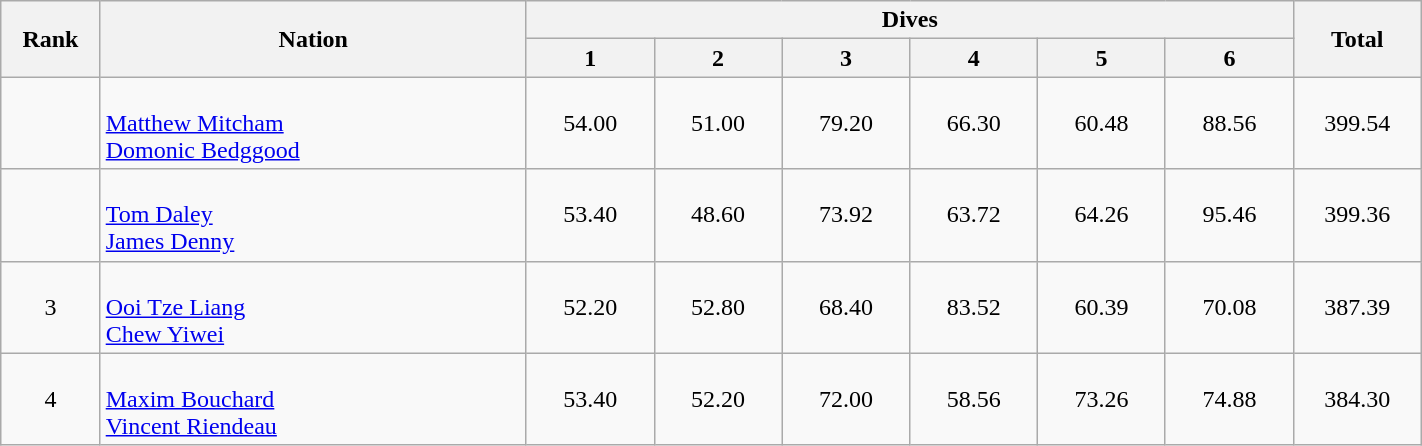<table class="wikitable" width="75%">
<tr>
<th rowspan="2" width="7%">Rank</th>
<th rowspan="2" width="30%">Nation</th>
<th colspan="6">Dives</th>
<th rowspan="2" width="9%">Total</th>
</tr>
<tr>
<th width="9%">1</th>
<th width="9%">2</th>
<th width="9%">3</th>
<th width="9%">4</th>
<th width="9%">5</th>
<th width="9%">6</th>
</tr>
<tr>
<td align="center"></td>
<td><br><a href='#'>Matthew Mitcham</a><br><a href='#'>Domonic Bedggood</a></td>
<td align="center">54.00</td>
<td align="center">51.00</td>
<td align="center">79.20</td>
<td align="center">66.30</td>
<td align="center">60.48</td>
<td align="center">88.56</td>
<td align="center">399.54</td>
</tr>
<tr>
<td align="center"></td>
<td><br><a href='#'>Tom Daley</a><br><a href='#'>James Denny</a></td>
<td align="center">53.40</td>
<td align="center">48.60</td>
<td align="center">73.92</td>
<td align="center">63.72</td>
<td align="center">64.26</td>
<td align="center">95.46</td>
<td align="center">399.36</td>
</tr>
<tr>
<td align="center">3</td>
<td><br><a href='#'>Ooi Tze Liang</a><br><a href='#'>Chew Yiwei</a></td>
<td align="center">52.20</td>
<td align="center">52.80</td>
<td align="center">68.40</td>
<td align="center">83.52</td>
<td align="center">60.39</td>
<td align="center">70.08</td>
<td align="center">387.39</td>
</tr>
<tr>
<td align="center">4</td>
<td><br><a href='#'>Maxim Bouchard</a><br><a href='#'>Vincent Riendeau</a></td>
<td align="center">53.40</td>
<td align="center">52.20</td>
<td align="center">72.00</td>
<td align="center">58.56</td>
<td align="center">73.26</td>
<td align="center">74.88</td>
<td align="center">384.30</td>
</tr>
</table>
